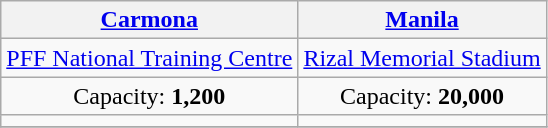<table class="wikitable" style="text-align:center;">
<tr>
<th><a href='#'>Carmona</a></th>
<th><a href='#'>Manila</a></th>
</tr>
<tr>
<td><a href='#'>PFF National Training Centre</a></td>
<td><a href='#'>Rizal Memorial Stadium</a></td>
</tr>
<tr>
<td>Capacity: <strong>1,200</strong></td>
<td>Capacity: <strong>20,000</strong></td>
</tr>
<tr>
<td></td>
<td></td>
</tr>
<tr>
</tr>
</table>
